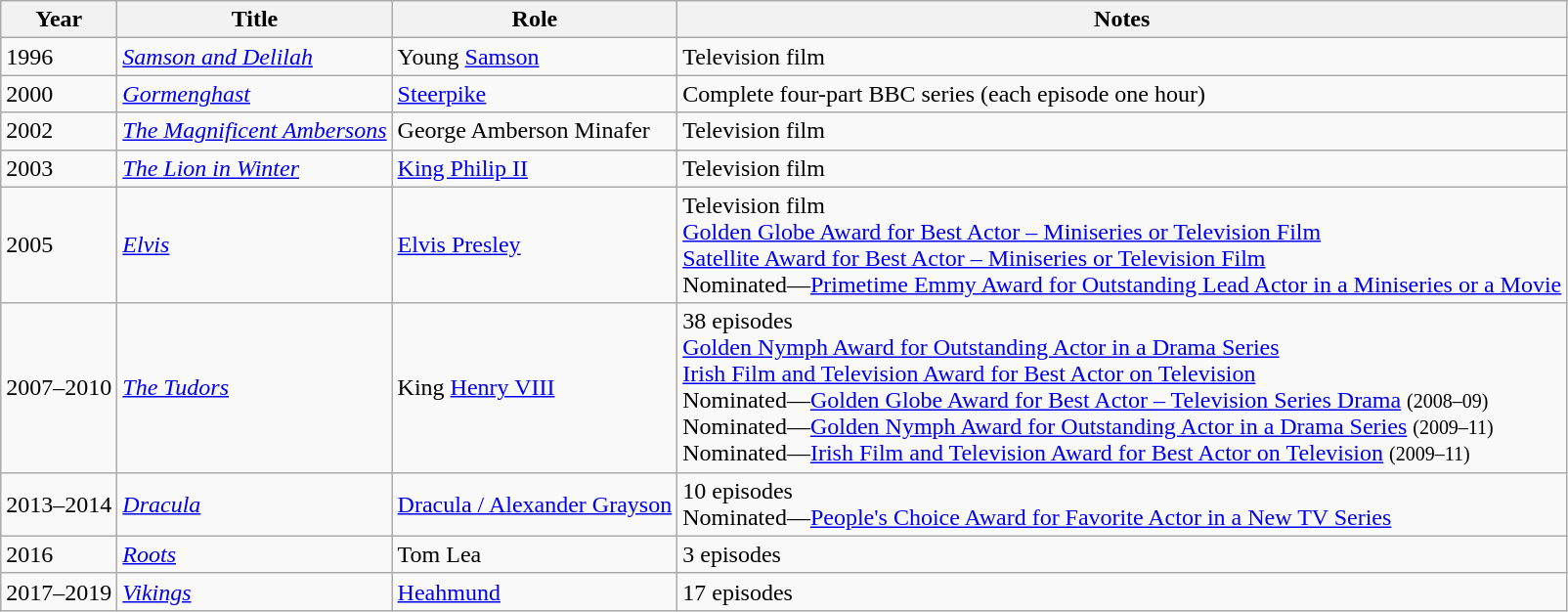<table class="wikitable sortable">
<tr>
<th>Year</th>
<th>Title</th>
<th>Role</th>
<th class="unsortable">Notes</th>
</tr>
<tr>
<td>1996</td>
<td><em><a href='#'>Samson and Delilah</a></em></td>
<td>Young <a href='#'>Samson</a></td>
<td>Television film</td>
</tr>
<tr>
<td>2000</td>
<td><em><a href='#'>Gormenghast</a></em></td>
<td><a href='#'>Steerpike</a></td>
<td>Complete four-part BBC series (each episode one hour)</td>
</tr>
<tr>
<td>2002</td>
<td><em><a href='#'>The Magnificent Ambersons</a></em></td>
<td>George Amberson Minafer</td>
<td>Television film</td>
</tr>
<tr>
<td>2003</td>
<td><em><a href='#'>The Lion in Winter</a></em></td>
<td><a href='#'>King Philip II</a></td>
<td>Television film</td>
</tr>
<tr>
<td>2005</td>
<td><em><a href='#'>Elvis</a></em></td>
<td><a href='#'>Elvis Presley</a></td>
<td>Television film<br><a href='#'>Golden Globe Award for Best Actor – Miniseries or Television Film</a><br><a href='#'>Satellite Award for Best Actor – Miniseries or Television Film</a><br>Nominated—<a href='#'>Primetime Emmy Award for Outstanding Lead Actor in a Miniseries or a Movie</a></td>
</tr>
<tr>
<td>2007–2010</td>
<td><em><a href='#'>The Tudors</a></em></td>
<td>King <a href='#'>Henry VIII</a></td>
<td>38 episodes<br><a href='#'>Golden Nymph Award for Outstanding Actor in a Drama Series</a><br><a href='#'>Irish Film and Television Award for Best Actor on Television</a><br>Nominated—<a href='#'>Golden Globe Award for Best Actor – Television Series Drama</a> <small>(2008–09)</small><br>Nominated—<a href='#'>Golden Nymph Award for Outstanding Actor in a Drama Series</a> <small>(2009–11)</small><br>Nominated—<a href='#'>Irish Film and Television Award for Best Actor on Television</a> <small>(2009–11)</small></td>
</tr>
<tr>
<td>2013–2014</td>
<td><em><a href='#'>Dracula</a></em></td>
<td><a href='#'>Dracula / Alexander Grayson</a></td>
<td>10 episodes<br>Nominated—<a href='#'>People's Choice Award for Favorite Actor in a New TV Series</a></td>
</tr>
<tr>
<td>2016</td>
<td><em><a href='#'>Roots</a></em></td>
<td>Tom Lea</td>
<td>3 episodes</td>
</tr>
<tr>
<td>2017–2019</td>
<td><em><a href='#'>Vikings</a></em></td>
<td><a href='#'>Heahmund</a></td>
<td>17 episodes</td>
</tr>
</table>
